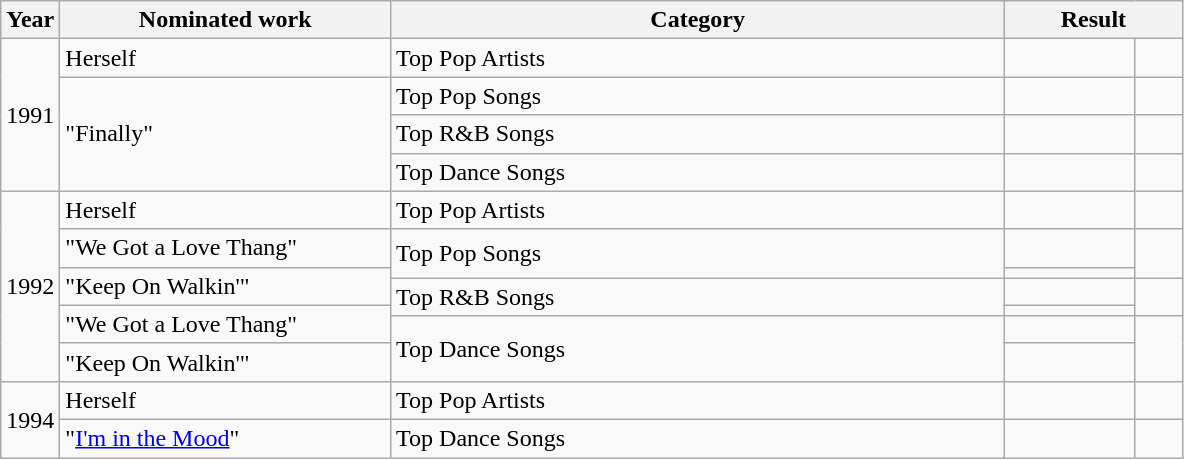<table class=wikitable>
<tr>
<th width=5%>Year</th>
<th width=28%>Nominated work</th>
<th width=52%>Category</th>
<th width=15% colspan=2>Result</th>
</tr>
<tr>
<td rowspan=4>1991</td>
<td>Herself</td>
<td>Top Pop Artists</td>
<td></td>
<td width=4% align=center></td>
</tr>
<tr>
<td rowspan=3>"Finally"</td>
<td>Top Pop Songs</td>
<td></td>
<td width=4% align=center></td>
</tr>
<tr>
<td>Top R&B Songs</td>
<td></td>
<td width=4% align=center></td>
</tr>
<tr>
<td>Top Dance Songs</td>
<td></td>
<td width=4% align=center></td>
</tr>
<tr>
<td rowspan=7>1992</td>
<td>Herself</td>
<td>Top Pop Artists</td>
<td></td>
<td width=4% align=center></td>
</tr>
<tr>
<td>"We Got a Love Thang"</td>
<td rowspan=2>Top Pop Songs</td>
<td></td>
<td width=4% align=center rowspan=2></td>
</tr>
<tr>
<td rowspan=2>"Keep On Walkin'"</td>
<td></td>
</tr>
<tr>
<td rowspan=2>Top R&B Songs</td>
<td></td>
<td width=4% align=center rowspan=2></td>
</tr>
<tr>
<td rowspan=2>"We Got a Love Thang"</td>
<td></td>
</tr>
<tr>
<td rowspan=2>Top Dance Songs</td>
<td></td>
<td width=4% align=center rowspan=2></td>
</tr>
<tr>
<td>"Keep On Walkin'"</td>
<td></td>
</tr>
<tr>
<td rowspan=2>1994</td>
<td>Herself</td>
<td>Top Pop Artists</td>
<td></td>
<td width=4% align=center></td>
</tr>
<tr>
<td>"<a href='#'>I'm in the Mood</a>"</td>
<td>Top Dance Songs</td>
<td></td>
<td width=4% align=center></td>
</tr>
</table>
